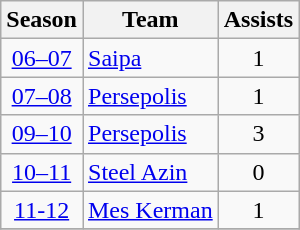<table class="wikitable" style="text-align: center;">
<tr>
<th>Season</th>
<th>Team</th>
<th>Assists</th>
</tr>
<tr>
<td><a href='#'>06–07</a></td>
<td align="left"><a href='#'>Saipa</a></td>
<td>1</td>
</tr>
<tr>
<td><a href='#'>07–08</a></td>
<td align="left"><a href='#'>Persepolis</a></td>
<td>1</td>
</tr>
<tr>
<td><a href='#'>09–10</a></td>
<td align="left"><a href='#'>Persepolis</a></td>
<td>3</td>
</tr>
<tr>
<td><a href='#'>10–11</a></td>
<td align="left"><a href='#'>Steel Azin</a></td>
<td>0</td>
</tr>
<tr>
<td><a href='#'>11-12</a></td>
<td align="left"><a href='#'>Mes Kerman</a></td>
<td>1</td>
</tr>
<tr>
</tr>
</table>
